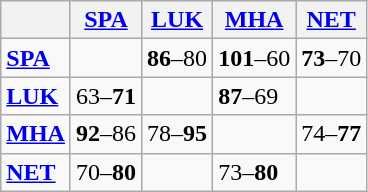<table class="wikitable">
<tr>
<th></th>
<th> <a href='#'><strong>SPA</strong></a></th>
<th> <a href='#'><strong>LUK</strong></a></th>
<th> <a href='#'><strong>MHA</strong></a></th>
<th> <a href='#'><strong>NET</strong></a></th>
</tr>
<tr>
<td> <a href='#'><strong>SPA</strong></a></td>
<td></td>
<td><strong>86</strong>–80</td>
<td><strong>101</strong>–60</td>
<td><strong>73</strong>–70</td>
</tr>
<tr>
<td> <a href='#'><strong>LUK</strong></a></td>
<td>63–<strong>71</strong></td>
<td></td>
<td><strong>87</strong>–69</td>
<td></td>
</tr>
<tr>
<td> <a href='#'><strong>MHA</strong></a></td>
<td><strong>92</strong>–86</td>
<td>78–<strong>95</strong></td>
<td></td>
<td>74–<strong>77</strong></td>
</tr>
<tr>
<td> <a href='#'><strong>NET</strong></a></td>
<td>70–<strong>80</strong></td>
<td></td>
<td>73–<strong>80</strong></td>
<td></td>
</tr>
</table>
